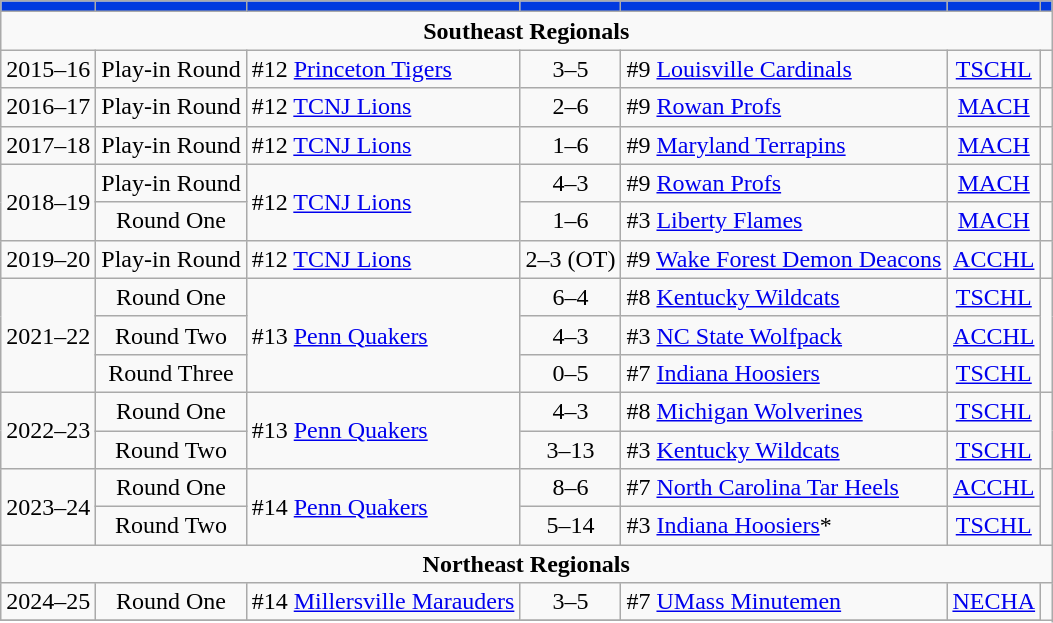<table class="sortable wikitable">
<tr>
<th style="background:#013ADF"></th>
<th style="background:#013ADF"></th>
<th style="background:#013ADF"></th>
<th style="background:#013ADF"></th>
<th style="background:#013ADF"></th>
<th style="background:#013ADF"></th>
<th style="background:#013ADF"></th>
</tr>
<tr>
<td colspan="7" align=center><strong>Southeast Regionals</strong></td>
</tr>
<tr>
<td align=center>2015–16</td>
<td align=center>Play-in Round</td>
<td>#12 <a href='#'>Princeton Tigers</a></td>
<td align=center>3–5</td>
<td>#9 <a href='#'>Louisville Cardinals</a></td>
<td align=center><a href='#'>TSCHL</a></td>
<td align=center></td>
</tr>
<tr>
<td align=center>2016–17</td>
<td align=center>Play-in Round</td>
<td>#12 <a href='#'>TCNJ Lions</a></td>
<td align=center>2–6</td>
<td>#9 <a href='#'>Rowan Profs</a></td>
<td align=center><a href='#'>MACH</a></td>
<td align=center></td>
</tr>
<tr>
<td align=center>2017–18</td>
<td align=center>Play-in Round</td>
<td>#12 <a href='#'>TCNJ Lions</a></td>
<td align=center>1–6</td>
<td>#9 <a href='#'>Maryland Terrapins</a></td>
<td align=center><a href='#'>MACH</a></td>
<td align=center></td>
</tr>
<tr>
<td rowspan="2" align="center">2018–19</td>
<td align=center>Play-in Round</td>
<td rowspan="2">#12 <a href='#'>TCNJ Lions</a></td>
<td align=center>4–3</td>
<td>#9 <a href='#'>Rowan Profs</a></td>
<td align=center><a href='#'>MACH</a></td>
<td align=center></td>
</tr>
<tr>
<td align=center>Round One</td>
<td align=center>1–6</td>
<td>#3 <a href='#'>Liberty Flames</a></td>
<td align=center><a href='#'>MACH</a></td>
<td align=center></td>
</tr>
<tr>
<td align=center>2019–20</td>
<td align=center>Play-in Round</td>
<td>#12 <a href='#'>TCNJ Lions</a></td>
<td align=center>2–3 (OT)</td>
<td>#9 <a href='#'>Wake Forest Demon Deacons</a></td>
<td align=center><a href='#'>ACCHL</a></td>
<td align=center></td>
</tr>
<tr>
<td rowspan="3" align=center>2021–22</td>
<td align=center>Round One</td>
<td rowspan="3">#13 <a href='#'>Penn Quakers</a></td>
<td align=center>6–4</td>
<td>#8 <a href='#'>Kentucky Wildcats</a></td>
<td align=center><a href='#'>TSCHL</a></td>
<td rowspan="3" align=center></td>
</tr>
<tr>
<td align=center>Round Two</td>
<td align=center>4–3</td>
<td>#3 <a href='#'>NC State Wolfpack</a></td>
<td align=center><a href='#'>ACCHL</a></td>
</tr>
<tr>
<td align=center>Round Three</td>
<td align=center>0–5</td>
<td>#7 <a href='#'>Indiana Hoosiers</a></td>
<td align=center><a href='#'>TSCHL</a></td>
</tr>
<tr>
<td rowspan="2" align=center>2022–23</td>
<td align=center>Round One</td>
<td rowspan="2">#13 <a href='#'>Penn Quakers</a></td>
<td align=center>4–3</td>
<td>#8 <a href='#'>Michigan Wolverines</a></td>
<td align=center><a href='#'>TSCHL</a></td>
<td rowspan="2" align=center></td>
</tr>
<tr>
<td align=center>Round Two</td>
<td align=center>3–13</td>
<td>#3 <a href='#'>Kentucky Wildcats</a></td>
<td align=center><a href='#'>TSCHL</a></td>
</tr>
<tr>
<td rowspan="2" align=center>2023–24</td>
<td align=center>Round One</td>
<td rowspan="2">#14 <a href='#'>Penn Quakers</a></td>
<td align=center>8–6</td>
<td>#7 <a href='#'>North Carolina Tar Heels</a></td>
<td align=center><a href='#'>ACCHL</a></td>
<td rowspan="2" align=center></td>
</tr>
<tr>
<td align=center>Round Two</td>
<td align=center>5–14</td>
<td>#3 <a href='#'>Indiana Hoosiers</a>*</td>
<td align=center><a href='#'>TSCHL</a></td>
</tr>
<tr>
<td colspan="7" align=center><strong>Northeast Regionals</strong></td>
</tr>
<tr>
<td rowspan="1" align=center>2024–25</td>
<td align=center>Round One</td>
<td rowspan="1">#14 <a href='#'>Millersville Marauders</a></td>
<td align=center>3–5</td>
<td>#7 <a href='#'>UMass Minutemen</a></td>
<td align=center><a href='#'>NECHA</a></td>
</tr>
<tr>
</tr>
</table>
